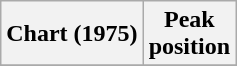<table class="wikitable plainrowheaders" style="text-align:center">
<tr>
<th scope="col">Chart (1975)</th>
<th scope="col">Peak<br>position</th>
</tr>
<tr>
</tr>
</table>
